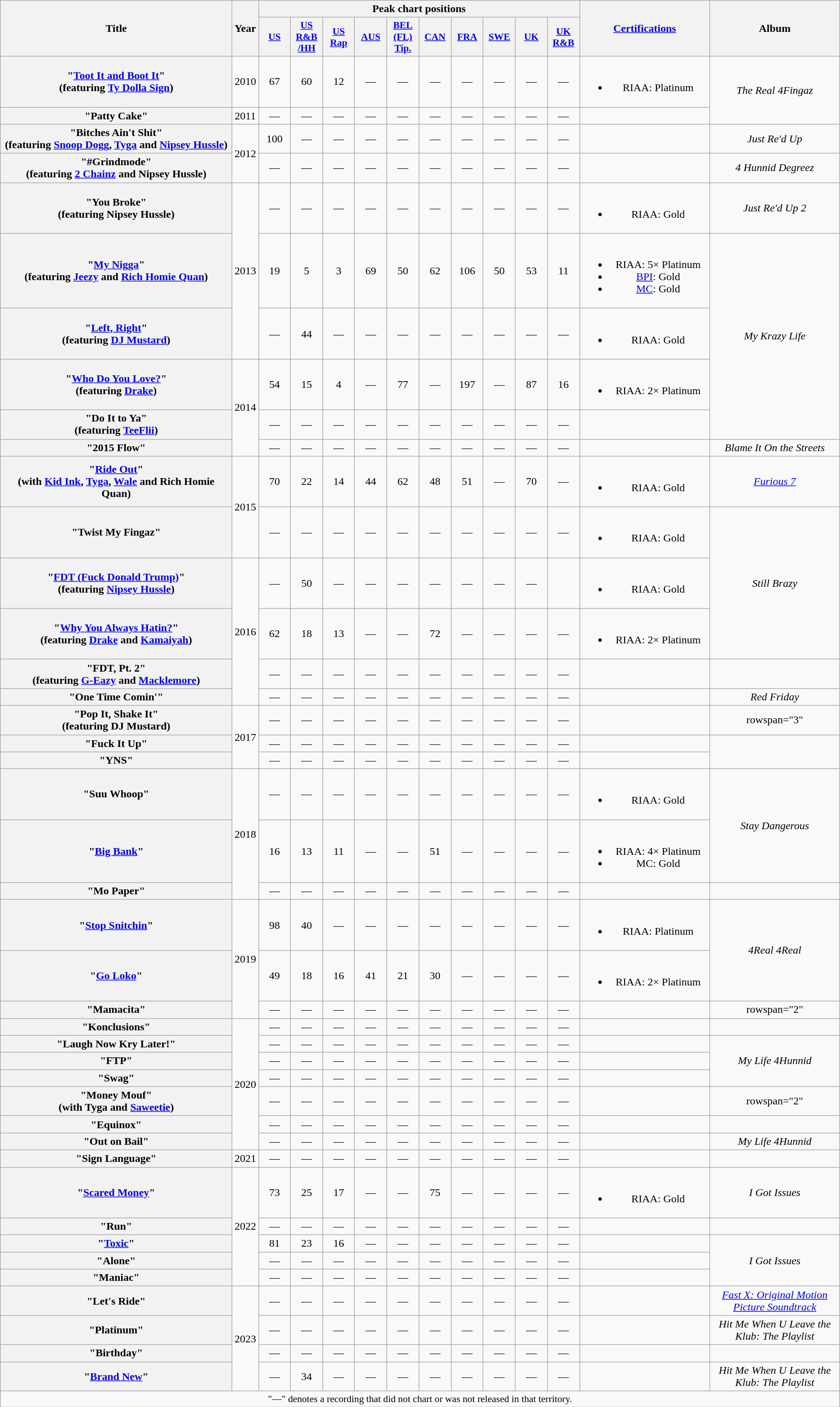<table class="wikitable plainrowheaders" style="text-align:center;">
<tr>
<th scope="col" rowspan="2" style="width:22em;">Title</th>
<th scope="col" rowspan="2">Year</th>
<th scope="col" colspan="10">Peak chart positions</th>
<th scope="col" rowspan="2" style="width:12em;"><a href='#'>Certifications</a></th>
<th scope="col" rowspan="2" style="width:12em;">Album</th>
</tr>
<tr>
<th scope="col" style="width:2.9em;font-size:90%;"><a href='#'>US</a><br></th>
<th scope="col" style="width:2.9em;font-size:90%;"><a href='#'>US<br>R&B<br>/HH</a><br></th>
<th scope="col" style="width:2.9em;font-size:90%;"><a href='#'>US<br>Rap</a><br></th>
<th scope="col" style="width:2.9em;font-size:90%;"><a href='#'>AUS</a><br></th>
<th scope="col" style="width:2.9em;font-size:90%;"><a href='#'>BEL<br>(FL)<br>Tip.</a><br></th>
<th scope="col" style="width:2.9em;font-size:90%;"><a href='#'>CAN</a><br></th>
<th scope="col" style="width:2.9em;font-size:90%;"><a href='#'>FRA</a><br></th>
<th scope="col" style="width:2.9em;font-size:90%;"><a href='#'>SWE</a><br></th>
<th scope="col" style="width:2.9em;font-size:90%;"><a href='#'>UK</a><br></th>
<th scope="col" style="width:2.9em;font-size:90%;"><a href='#'>UK<br>R&B</a><br></th>
</tr>
<tr>
<th scope="row">"<a href='#'>Toot It and Boot It</a>"<br><span>(featuring <a href='#'>Ty Dolla Sign</a>)</span></th>
<td>2010</td>
<td>67</td>
<td>60</td>
<td>12</td>
<td>—</td>
<td>—</td>
<td>—</td>
<td>—</td>
<td>—</td>
<td>—</td>
<td>—</td>
<td><br><ul><li>RIAA: Platinum</li></ul></td>
<td rowspan="2"><em>The Real 4Fingaz</em></td>
</tr>
<tr>
<th scope="row">"Patty Cake"</th>
<td>2011</td>
<td>—</td>
<td>—</td>
<td>—</td>
<td>—</td>
<td>—</td>
<td>—</td>
<td>—</td>
<td>—</td>
<td>—</td>
<td>—</td>
<td></td>
</tr>
<tr>
<th scope="row">"Bitches Ain't Shit"<br><span>(featuring <a href='#'>Snoop Dogg</a>, <a href='#'>Tyga</a> and <a href='#'>Nipsey Hussle</a>)</span></th>
<td rowspan="2">2012</td>
<td>100</td>
<td>—</td>
<td>—</td>
<td>—</td>
<td>—</td>
<td>—</td>
<td>—</td>
<td>—</td>
<td>—</td>
<td>—</td>
<td></td>
<td><em>Just Re'd Up</em></td>
</tr>
<tr>
<th scope="row">"#Grindmode"<br><span>(featuring <a href='#'>2 Chainz</a> and Nipsey Hussle)</span></th>
<td>—</td>
<td>—</td>
<td>—</td>
<td>—</td>
<td>—</td>
<td>—</td>
<td>—</td>
<td>—</td>
<td>—</td>
<td>—</td>
<td></td>
<td><em>4 Hunnid Degreez</em></td>
</tr>
<tr>
<th scope="row">"You Broke"<br><span>(featuring Nipsey Hussle)</span></th>
<td rowspan="3">2013</td>
<td>—</td>
<td>—</td>
<td>—</td>
<td>—</td>
<td>—</td>
<td>—</td>
<td>—</td>
<td>—</td>
<td>—</td>
<td>—</td>
<td><br><ul><li>RIAA: Gold</li></ul></td>
<td><em>Just Re'd Up 2</em></td>
</tr>
<tr>
<th scope="row">"<a href='#'>My Nigga</a>"<br><span>(featuring <a href='#'>Jeezy</a> and <a href='#'>Rich Homie Quan</a>)</span></th>
<td>19</td>
<td>5</td>
<td>3</td>
<td>69</td>
<td>50</td>
<td>62</td>
<td>106</td>
<td>50</td>
<td>53</td>
<td>11</td>
<td><br><ul><li>RIAA: 5× Platinum</li><li><a href='#'>BPI</a>: Gold</li><li><a href='#'>MC</a>: Gold</li></ul></td>
<td rowspan="4"><em>My Krazy Life</em></td>
</tr>
<tr>
<th scope="row">"<a href='#'>Left, Right</a>"<br><span>(featuring <a href='#'>DJ Mustard</a>)</span></th>
<td>—</td>
<td>44</td>
<td>—</td>
<td>—</td>
<td>—</td>
<td>—</td>
<td>—</td>
<td>—</td>
<td>—</td>
<td>—</td>
<td><br><ul><li>RIAA: Gold</li></ul></td>
</tr>
<tr>
<th scope="row">"<a href='#'>Who Do You Love?</a>"<br><span>(featuring <a href='#'>Drake</a>)</span></th>
<td rowspan="3">2014</td>
<td>54</td>
<td>15</td>
<td>4</td>
<td>—</td>
<td>77</td>
<td>—</td>
<td>197</td>
<td>—</td>
<td>87</td>
<td>16</td>
<td><br><ul><li>RIAA: 2× Platinum</li></ul></td>
</tr>
<tr>
<th scope="row">"Do It to Ya"<br><span>(featuring <a href='#'>TeeFlii</a>)</span></th>
<td>—</td>
<td>—</td>
<td>—</td>
<td>—</td>
<td>—</td>
<td>—</td>
<td>—</td>
<td>—</td>
<td>—</td>
<td>—</td>
<td></td>
</tr>
<tr>
<th scope="row">"2015 Flow"</th>
<td>—</td>
<td>—</td>
<td>—</td>
<td>—</td>
<td>—</td>
<td>—</td>
<td>—</td>
<td>—</td>
<td>—</td>
<td>—</td>
<td></td>
<td><em>Blame It On the Streets</em></td>
</tr>
<tr>
<th scope="row">"<a href='#'>Ride Out</a>"<br><span>(with <a href='#'>Kid Ink</a>, <a href='#'>Tyga</a>, <a href='#'>Wale</a> and Rich Homie Quan)</span></th>
<td rowspan="2">2015</td>
<td>70</td>
<td>22</td>
<td>14</td>
<td>44</td>
<td>62</td>
<td>48</td>
<td>51</td>
<td>—</td>
<td>70</td>
<td>—</td>
<td><br><ul><li>RIAA: Gold</li></ul></td>
<td><em><a href='#'>Furious 7</a></em></td>
</tr>
<tr>
<th scope="row">"Twist My Fingaz"</th>
<td>—</td>
<td>—</td>
<td>—</td>
<td>—</td>
<td>—</td>
<td>—</td>
<td>—</td>
<td>—</td>
<td>—</td>
<td>—</td>
<td><br><ul><li>RIAA: Gold</li></ul></td>
<td rowspan="3"><em>Still Brazy</em></td>
</tr>
<tr>
<th scope="row">"<a href='#'>FDT (Fuck Donald Trump)</a>"<br><span>(featuring <a href='#'>Nipsey Hussle</a>)</span></th>
<td rowspan="4">2016</td>
<td>—</td>
<td>50</td>
<td>—</td>
<td>—</td>
<td>—</td>
<td>—</td>
<td>—</td>
<td>—</td>
<td>—</td>
<td></td>
<td><br><ul><li>RIAA: Gold</li></ul></td>
</tr>
<tr>
<th scope="row">"<a href='#'>Why You Always Hatin?</a>"<br><span>(featuring <a href='#'>Drake</a> and <a href='#'>Kamaiyah</a>)</span></th>
<td>62</td>
<td>18</td>
<td>13</td>
<td>—</td>
<td>—</td>
<td>72</td>
<td>—</td>
<td>—</td>
<td>—</td>
<td>—</td>
<td><br><ul><li>RIAA: 2× Platinum</li></ul></td>
</tr>
<tr>
<th scope="row">"FDT, Pt. 2"<br><span>(featuring <a href='#'>G-Eazy</a> and <a href='#'>Macklemore</a>)</span></th>
<td>—</td>
<td>—</td>
<td>—</td>
<td>—</td>
<td>—</td>
<td>—</td>
<td>—</td>
<td>—</td>
<td>—</td>
<td>—</td>
<td></td>
<td></td>
</tr>
<tr>
<th scope="row">"One Time Comin'"</th>
<td>—</td>
<td>—</td>
<td>—</td>
<td>—</td>
<td>—</td>
<td>—</td>
<td>—</td>
<td>—</td>
<td>—</td>
<td>—</td>
<td></td>
<td><em>Red Friday</em></td>
</tr>
<tr>
<th scope="row">"Pop It, Shake It" <br><span>(featuring DJ Mustard)</span></th>
<td rowspan="3">2017</td>
<td>—</td>
<td>—</td>
<td>—</td>
<td>—</td>
<td>—</td>
<td>—</td>
<td>—</td>
<td>—</td>
<td>—</td>
<td>—</td>
<td></td>
<td>rowspan="3" </td>
</tr>
<tr>
<th scope="row">"Fuck It Up" <br></th>
<td>—</td>
<td>—</td>
<td>—</td>
<td>—</td>
<td>—</td>
<td>—</td>
<td>—</td>
<td>—</td>
<td>—</td>
<td>—</td>
<td></td>
</tr>
<tr>
<th scope="row">"YNS"<br></th>
<td>—</td>
<td>—</td>
<td>—</td>
<td>—</td>
<td>—</td>
<td>—</td>
<td>—</td>
<td>—</td>
<td>—</td>
<td>—</td>
<td></td>
</tr>
<tr>
<th scope="row">"Suu Whoop"</th>
<td rowspan="3">2018</td>
<td>—</td>
<td>—</td>
<td>—</td>
<td>—</td>
<td>—</td>
<td>—</td>
<td>—</td>
<td>—</td>
<td>—</td>
<td>—</td>
<td><br><ul><li>RIAA: Gold</li></ul></td>
<td rowspan="2"><em>Stay Dangerous</em></td>
</tr>
<tr>
<th scope="row">"<a href='#'>Big Bank</a>"<br></th>
<td>16</td>
<td>13</td>
<td>11</td>
<td>—</td>
<td>—</td>
<td>51</td>
<td>—</td>
<td>—</td>
<td>—</td>
<td>—</td>
<td><br><ul><li>RIAA: 4× Platinum</li><li>MC: Gold</li></ul></td>
</tr>
<tr>
<th scope="row">"Mo Paper"<br></th>
<td>—</td>
<td>—</td>
<td>—</td>
<td>—</td>
<td>—</td>
<td>—</td>
<td>—</td>
<td>—</td>
<td>—</td>
<td>—</td>
<td></td>
<td></td>
</tr>
<tr>
<th scope="row">"<a href='#'>Stop Snitchin</a>"</th>
<td rowspan="3">2019</td>
<td>98</td>
<td>40</td>
<td>—</td>
<td>—</td>
<td>—</td>
<td>—</td>
<td>—</td>
<td>—</td>
<td>—</td>
<td>—</td>
<td><br><ul><li>RIAA: Platinum</li></ul></td>
<td rowspan="2"><em>4Real 4Real</em></td>
</tr>
<tr>
<th scope="row">"<a href='#'>Go Loko</a>"<br></th>
<td>49</td>
<td>18</td>
<td>16</td>
<td>41</td>
<td>21</td>
<td>30</td>
<td>—</td>
<td>—</td>
<td>—</td>
<td>—</td>
<td><br><ul><li>RIAA: 2× Platinum</li></ul></td>
</tr>
<tr>
<th scope="row">"Mamacita"<br></th>
<td>—</td>
<td>—</td>
<td>—</td>
<td>—</td>
<td>—</td>
<td>—</td>
<td>—</td>
<td>—</td>
<td>—</td>
<td>—</td>
<td></td>
<td>rowspan="2" </td>
</tr>
<tr>
<th scope="row">"Konclusions"<br></th>
<td rowspan="7">2020</td>
<td>—</td>
<td>—</td>
<td>—</td>
<td>—</td>
<td>—</td>
<td>—</td>
<td>—</td>
<td>—</td>
<td>—</td>
<td>—</td>
<td></td>
</tr>
<tr>
<th scope="row">"Laugh Now Kry Later!"</th>
<td>—</td>
<td>—</td>
<td>—</td>
<td>—</td>
<td>—</td>
<td>—</td>
<td>—</td>
<td>—</td>
<td>—</td>
<td>—</td>
<td></td>
<td rowspan="3"><em>My Life 4Hunnid</em></td>
</tr>
<tr>
<th scope="row">"FTP"</th>
<td>—</td>
<td>—</td>
<td>—</td>
<td>—</td>
<td>—</td>
<td>—</td>
<td>—</td>
<td>—</td>
<td>—</td>
<td>—</td>
<td></td>
</tr>
<tr>
<th scope="row">"Swag"</th>
<td>—</td>
<td>—</td>
<td>—</td>
<td>—</td>
<td>—</td>
<td>—</td>
<td>—</td>
<td>—</td>
<td>—</td>
<td>—</td>
<td></td>
</tr>
<tr>
<th scope="row">"Money Mouf"<br><span>(with Tyga and <a href='#'>Saweetie</a>)</span></th>
<td>—</td>
<td>—</td>
<td>—</td>
<td>—</td>
<td>—</td>
<td>—</td>
<td>—</td>
<td>—</td>
<td>—</td>
<td>—</td>
<td></td>
<td>rowspan="2" </td>
</tr>
<tr>
<th scope="row">"Equinox"<br></th>
<td>—</td>
<td>—</td>
<td>—</td>
<td>—</td>
<td>—</td>
<td>—</td>
<td>—</td>
<td>—</td>
<td>—</td>
<td>—</td>
<td></td>
</tr>
<tr>
<th scope="row">"Out on Bail"</th>
<td>—</td>
<td>—</td>
<td>—</td>
<td>—</td>
<td>—</td>
<td>—</td>
<td>—</td>
<td>—</td>
<td>—</td>
<td>—</td>
<td></td>
<td><em>My Life 4Hunnid</em></td>
</tr>
<tr>
<th scope="row">"Sign Language"</th>
<td>2021</td>
<td>—</td>
<td>—</td>
<td>—</td>
<td>—</td>
<td>—</td>
<td>—</td>
<td>—</td>
<td>—</td>
<td>—</td>
<td>—</td>
<td></td>
<td></td>
</tr>
<tr>
<th scope="row">"<a href='#'>Scared Money</a>"<br></th>
<td rowspan="5">2022</td>
<td>73</td>
<td>25</td>
<td>17</td>
<td>—</td>
<td>—</td>
<td>75</td>
<td>—</td>
<td>—</td>
<td>—</td>
<td>—</td>
<td><br><ul><li>RIAA: Gold</li></ul></td>
<td><em>I Got Issues</em></td>
</tr>
<tr>
<th scope="row">"Run"<br></th>
<td>—</td>
<td>—</td>
<td>—</td>
<td>—</td>
<td>—</td>
<td>—</td>
<td>—</td>
<td>—</td>
<td>—</td>
<td>—</td>
<td></td>
<td></td>
</tr>
<tr>
<th scope="row">"<a href='#'>Toxic</a>"</th>
<td>81</td>
<td>23</td>
<td>16</td>
<td>—</td>
<td>—</td>
<td>—</td>
<td>—</td>
<td>—</td>
<td>—</td>
<td>—</td>
<td></td>
<td rowspan=3><em>I Got Issues</em></td>
</tr>
<tr>
<th scope="row">"Alone"</th>
<td>—</td>
<td>—</td>
<td>—</td>
<td>—</td>
<td>—</td>
<td>—</td>
<td>—</td>
<td>—</td>
<td>—</td>
<td>—</td>
<td></td>
</tr>
<tr>
<th scope="row">"Maniac"</th>
<td>—</td>
<td>—</td>
<td>—</td>
<td>—</td>
<td>—</td>
<td>—</td>
<td>—</td>
<td>—</td>
<td>—</td>
<td>—</td>
<td></td>
</tr>
<tr>
<th scope="row">"Let's Ride"<br></th>
<td rowspan="4">2023</td>
<td>—</td>
<td>—</td>
<td>—</td>
<td>—</td>
<td>—</td>
<td>—</td>
<td>—</td>
<td>—</td>
<td>—</td>
<td>—</td>
<td></td>
<td><em><a href='#'>Fast X: Original Motion Picture Soundtrack</a></em></td>
</tr>
<tr>
<th scope="row">"Platinum"<br></th>
<td>—</td>
<td>—</td>
<td>—</td>
<td>—</td>
<td>—</td>
<td>—</td>
<td>—</td>
<td>—</td>
<td>—</td>
<td>—</td>
<td></td>
<td><em>Hit Me When U Leave the Klub: The Playlist</em></td>
</tr>
<tr>
<th scope="row">"Birthday"<br></th>
<td>—</td>
<td>—</td>
<td>—</td>
<td>—</td>
<td>—</td>
<td>—</td>
<td>—</td>
<td>—</td>
<td>—</td>
<td>—</td>
<td></td>
<td></td>
</tr>
<tr>
<th scope="row">"<a href='#'>Brand New</a>"<br></th>
<td>—</td>
<td>34</td>
<td>—</td>
<td>—</td>
<td>—</td>
<td>—</td>
<td>—</td>
<td>—</td>
<td>—</td>
<td>—</td>
<td></td>
<td><em>Hit Me When U Leave the Klub: The Playlist</em></td>
</tr>
<tr>
<td colspan="14" style="font-size:90%">"—" denotes a recording that did not chart or was not released in that territory.</td>
</tr>
</table>
